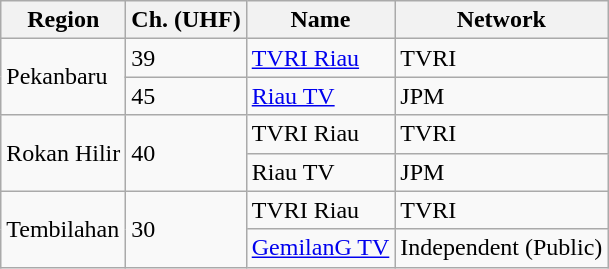<table class="wikitable">
<tr>
<th>Region</th>
<th>Ch. (UHF)</th>
<th>Name</th>
<th>Network</th>
</tr>
<tr>
<td rowspan="2">Pekanbaru</td>
<td>39</td>
<td><a href='#'>TVRI Riau</a></td>
<td>TVRI</td>
</tr>
<tr>
<td>45</td>
<td><a href='#'>Riau TV</a></td>
<td>JPM</td>
</tr>
<tr>
<td rowspan="2">Rokan Hilir</td>
<td rowspan="2">40</td>
<td>TVRI Riau</td>
<td>TVRI</td>
</tr>
<tr>
<td>Riau TV</td>
<td>JPM</td>
</tr>
<tr>
<td rowspan="2">Tembilahan</td>
<td rowspan="2">30</td>
<td>TVRI Riau</td>
<td>TVRI</td>
</tr>
<tr>
<td><a href='#'>GemilanG TV</a></td>
<td>Independent (Public)</td>
</tr>
</table>
